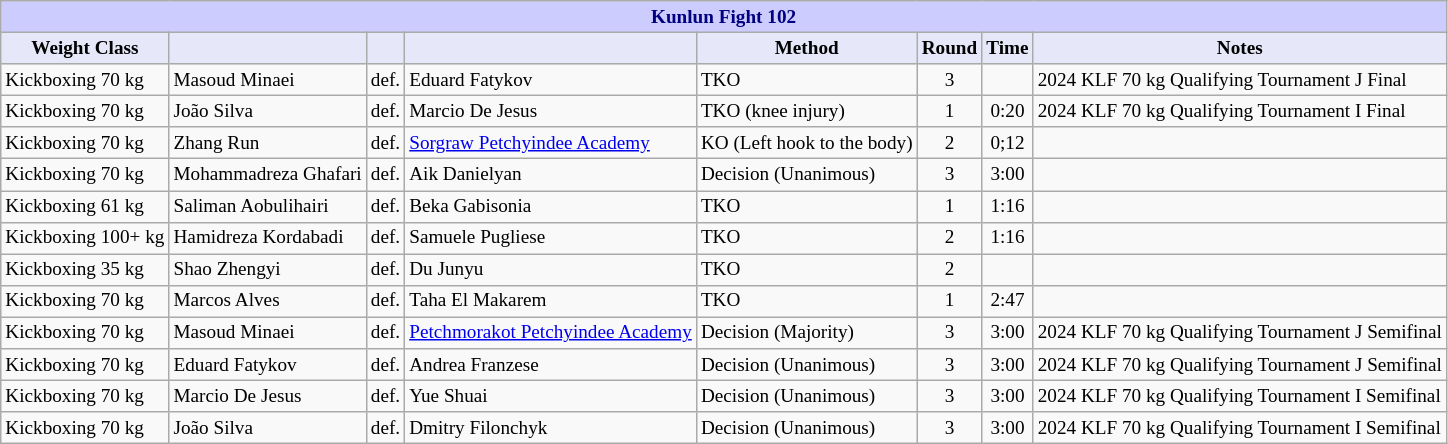<table class="wikitable" style="font-size: 80%;">
<tr>
<th colspan="8" style="background-color: #ccf; color: #000080; text-align: center;"><strong>Kunlun Fight 102</strong></th>
</tr>
<tr>
<th colspan="1" style="background-color: #E6E8FA; color: #000000; text-align: center;">Weight Class</th>
<th colspan="1" style="background-color: #E6E8FA; color: #000000; text-align: center;"></th>
<th colspan="1" style="background-color: #E6E8FA; color: #000000; text-align: center;"></th>
<th colspan="1" style="background-color: #E6E8FA; color: #000000; text-align: center;"></th>
<th colspan="1" style="background-color: #E6E8FA; color: #000000; text-align: center;">Method</th>
<th colspan="1" style="background-color: #E6E8FA; color: #000000; text-align: center;">Round</th>
<th colspan="1" style="background-color: #E6E8FA; color: #000000; text-align: center;">Time</th>
<th colspan="1" style="background-color: #E6E8FA; color: #000000; text-align: center;">Notes</th>
</tr>
<tr>
<td>Kickboxing 70 kg</td>
<td> Masoud Minaei</td>
<td align=center>def.</td>
<td> Eduard Fatykov</td>
<td>TKO</td>
<td align=center>3</td>
<td align=center></td>
<td>2024 KLF 70 kg Qualifying Tournament J Final</td>
</tr>
<tr>
<td>Kickboxing 70 kg</td>
<td> João Silva</td>
<td align=center>def.</td>
<td> Marcio De Jesus</td>
<td>TKO (knee injury)</td>
<td align=center>1</td>
<td align=center>0:20</td>
<td>2024 KLF 70 kg Qualifying Tournament I Final</td>
</tr>
<tr>
<td>Kickboxing 70 kg</td>
<td> Zhang Run</td>
<td align=center>def.</td>
<td> <a href='#'>Sorgraw Petchyindee Academy</a></td>
<td>KO (Left hook to the body)</td>
<td align=center>2</td>
<td align=center>0;12</td>
<td></td>
</tr>
<tr>
<td>Kickboxing 70 kg</td>
<td> Mohammadreza Ghafari</td>
<td align=center>def.</td>
<td> Aik Danielyan</td>
<td>Decision (Unanimous)</td>
<td align=center>3</td>
<td align=center>3:00</td>
<td></td>
</tr>
<tr>
<td>Kickboxing 61 kg</td>
<td> Saliman Aobulihairi</td>
<td align=center>def.</td>
<td> Beka Gabisonia</td>
<td>TKO</td>
<td align=center>1</td>
<td align=center>1:16</td>
<td></td>
</tr>
<tr>
<td>Kickboxing 100+ kg</td>
<td> Hamidreza Kordabadi</td>
<td align=center>def.</td>
<td> Samuele Pugliese</td>
<td>TKO</td>
<td align=center>2</td>
<td align=center>1:16</td>
<td></td>
</tr>
<tr>
<td>Kickboxing 35 kg</td>
<td> Shao Zhengyi</td>
<td align=center>def.</td>
<td> Du Junyu</td>
<td>TKO</td>
<td align=center>2</td>
<td align=center></td>
<td></td>
</tr>
<tr>
<td>Kickboxing 70 kg</td>
<td> Marcos Alves</td>
<td align=center>def.</td>
<td> Taha El Makarem</td>
<td>TKO</td>
<td align=center>1</td>
<td align=center>2:47</td>
<td></td>
</tr>
<tr>
<td>Kickboxing 70 kg</td>
<td> Masoud Minaei</td>
<td align=center>def.</td>
<td> <a href='#'>Petchmorakot Petchyindee Academy</a></td>
<td>Decision (Majority)</td>
<td align=center>3</td>
<td align=center>3:00</td>
<td>2024 KLF 70 kg Qualifying Tournament J Semifinal</td>
</tr>
<tr>
<td>Kickboxing 70 kg</td>
<td> Eduard Fatykov</td>
<td align=center>def.</td>
<td> Andrea Franzese</td>
<td>Decision (Unanimous)</td>
<td align=center>3</td>
<td align=center>3:00</td>
<td>2024 KLF 70 kg Qualifying Tournament J Semifinal</td>
</tr>
<tr>
<td>Kickboxing 70 kg</td>
<td> Marcio De Jesus</td>
<td align=center>def.</td>
<td> Yue Shuai</td>
<td>Decision (Unanimous)</td>
<td align=center>3</td>
<td align=center>3:00</td>
<td>2024 KLF 70 kg Qualifying Tournament I Semifinal</td>
</tr>
<tr>
<td>Kickboxing 70 kg</td>
<td> João Silva</td>
<td align=center>def.</td>
<td> Dmitry Filonchyk</td>
<td>Decision (Unanimous)</td>
<td align=center>3</td>
<td align=center>3:00</td>
<td>2024 KLF 70 kg Qualifying Tournament I Semifinal</td>
</tr>
</table>
